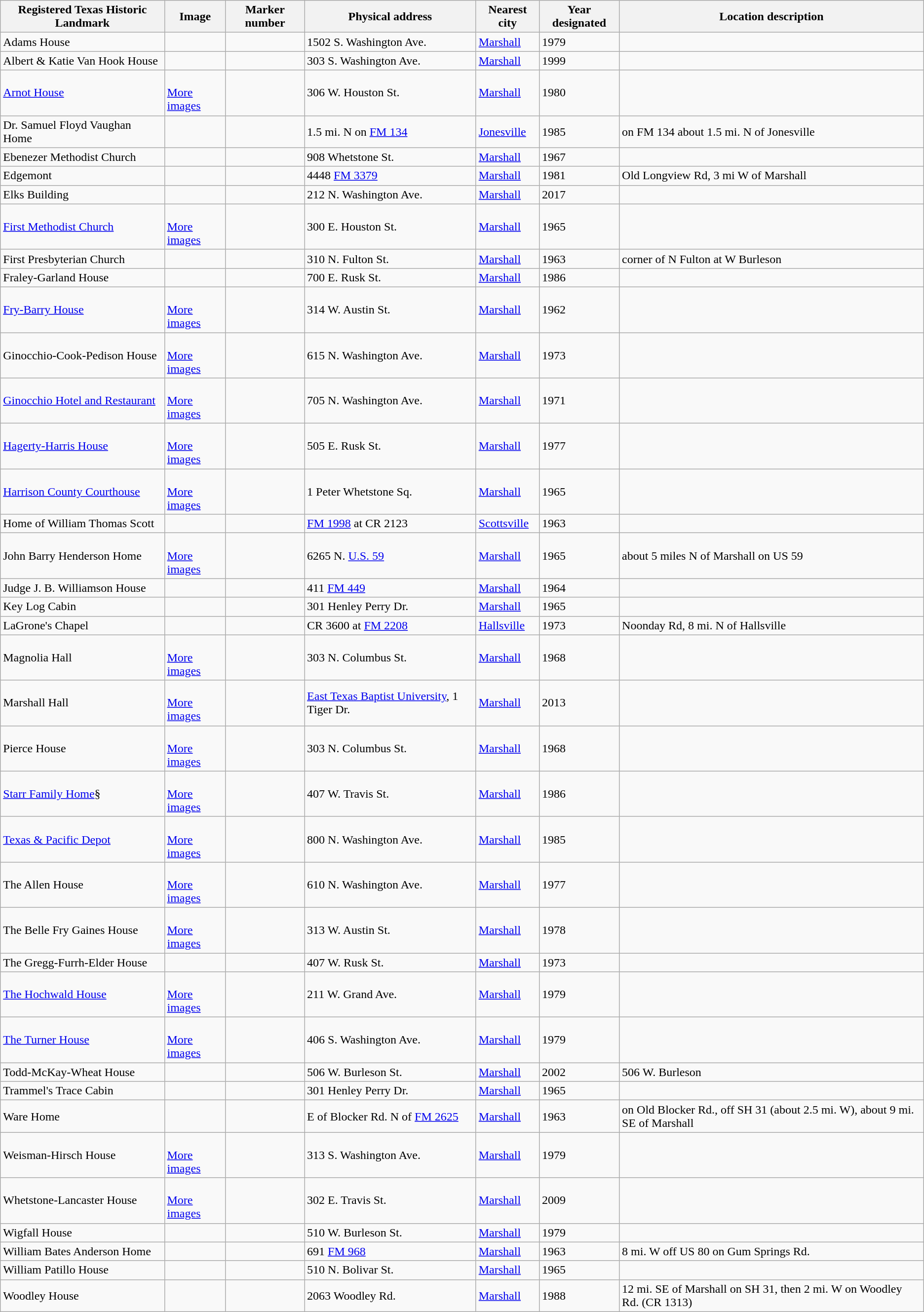<table class="wikitable sortable">
<tr>
<th>Registered Texas Historic Landmark</th>
<th>Image</th>
<th>Marker number</th>
<th>Physical address</th>
<th>Nearest city</th>
<th>Year designated</th>
<th>Location description</th>
</tr>
<tr>
<td>Adams House</td>
<td></td>
<td></td>
<td>1502 S. Washington Ave.<br></td>
<td><a href='#'>Marshall</a></td>
<td>1979</td>
<td></td>
</tr>
<tr>
<td>Albert & Katie Van Hook House</td>
<td></td>
<td></td>
<td>303 S. Washington Ave.<br></td>
<td><a href='#'>Marshall</a></td>
<td>1999</td>
<td></td>
</tr>
<tr>
<td><a href='#'>Arnot House</a></td>
<td><br> <a href='#'>More images</a></td>
<td></td>
<td>306 W. Houston St.<br></td>
<td><a href='#'>Marshall</a></td>
<td>1980</td>
<td></td>
</tr>
<tr>
<td>Dr. Samuel Floyd Vaughan Home</td>
<td></td>
<td></td>
<td>1.5 mi. N on <a href='#'>FM 134</a><br></td>
<td><a href='#'>Jonesville</a></td>
<td>1985</td>
<td>on FM 134 about 1.5 mi. N of Jonesville</td>
</tr>
<tr>
<td>Ebenezer Methodist Church</td>
<td></td>
<td></td>
<td>908 Whetstone St.<br></td>
<td><a href='#'>Marshall</a></td>
<td>1967</td>
<td></td>
</tr>
<tr>
<td>Edgemont</td>
<td></td>
<td></td>
<td>4448 <a href='#'>FM 3379</a><br></td>
<td><a href='#'>Marshall</a></td>
<td>1981</td>
<td>Old Longview Rd, 3 mi W of Marshall</td>
</tr>
<tr>
<td>Elks Building</td>
<td></td>
<td></td>
<td>212 N. Washington Ave.<br></td>
<td><a href='#'>Marshall</a></td>
<td>2017</td>
<td></td>
</tr>
<tr>
<td><a href='#'>First Methodist Church</a></td>
<td><br> <a href='#'>More images</a></td>
<td></td>
<td>300 E. Houston St.<br></td>
<td><a href='#'>Marshall</a></td>
<td>1965</td>
<td></td>
</tr>
<tr>
<td>First Presbyterian Church</td>
<td></td>
<td></td>
<td>310 N. Fulton St.<br></td>
<td><a href='#'>Marshall</a></td>
<td>1963</td>
<td>corner of N Fulton at W Burleson</td>
</tr>
<tr>
<td>Fraley-Garland House</td>
<td></td>
<td></td>
<td>700 E. Rusk St.<br></td>
<td><a href='#'>Marshall</a></td>
<td>1986</td>
<td></td>
</tr>
<tr>
<td><a href='#'>Fry-Barry House</a></td>
<td><br> <a href='#'>More images</a></td>
<td></td>
<td>314 W. Austin St.<br></td>
<td><a href='#'>Marshall</a></td>
<td>1962</td>
<td></td>
</tr>
<tr>
<td>Ginocchio-Cook-Pedison House</td>
<td><br> <a href='#'>More images</a></td>
<td></td>
<td>615 N. Washington Ave.<br></td>
<td><a href='#'>Marshall</a></td>
<td>1973</td>
<td></td>
</tr>
<tr>
<td><a href='#'>Ginocchio Hotel and Restaurant</a></td>
<td><br> <a href='#'>More images</a></td>
<td></td>
<td>705 N. Washington Ave.<br></td>
<td><a href='#'>Marshall</a></td>
<td>1971</td>
<td></td>
</tr>
<tr>
<td><a href='#'>Hagerty-Harris House</a></td>
<td><br> <a href='#'>More images</a></td>
<td></td>
<td>505 E. Rusk St.<br></td>
<td><a href='#'>Marshall</a></td>
<td>1977</td>
<td></td>
</tr>
<tr>
<td><a href='#'>Harrison County Courthouse</a></td>
<td><br> <a href='#'>More images</a></td>
<td></td>
<td>1 Peter Whetstone Sq.<br></td>
<td><a href='#'>Marshall</a></td>
<td>1965</td>
<td></td>
</tr>
<tr>
<td>Home of William Thomas Scott</td>
<td></td>
<td></td>
<td><a href='#'>FM 1998</a> at CR 2123<br></td>
<td><a href='#'>Scottsville</a></td>
<td>1963</td>
<td></td>
</tr>
<tr>
<td>John Barry Henderson Home</td>
<td><br> <a href='#'>More images</a></td>
<td></td>
<td>6265 N. <a href='#'>U.S. 59</a><br></td>
<td><a href='#'>Marshall</a></td>
<td>1965</td>
<td>about 5 miles N of Marshall on US 59</td>
</tr>
<tr>
<td>Judge J. B. Williamson House</td>
<td></td>
<td></td>
<td>411 <a href='#'>FM 449</a><br></td>
<td><a href='#'>Marshall</a></td>
<td>1964</td>
<td></td>
</tr>
<tr>
<td>Key Log Cabin </td>
<td></td>
<td></td>
<td>301 Henley Perry Dr.<br></td>
<td><a href='#'>Marshall</a></td>
<td>1965</td>
<td></td>
</tr>
<tr>
<td>LaGrone's Chapel</td>
<td></td>
<td></td>
<td>CR 3600 at <a href='#'>FM 2208</a><br></td>
<td><a href='#'>Hallsville</a></td>
<td>1973</td>
<td>Noonday Rd, 8 mi. N of Hallsville</td>
</tr>
<tr>
<td>Magnolia Hall </td>
<td><br> <a href='#'>More images</a></td>
<td></td>
<td>303 N. Columbus St.<br></td>
<td><a href='#'>Marshall</a></td>
<td>1968</td>
<td></td>
</tr>
<tr>
<td>Marshall Hall</td>
<td><br> <a href='#'>More images</a></td>
<td></td>
<td><a href='#'>East Texas Baptist University</a>, 1 Tiger Dr.<br></td>
<td><a href='#'>Marshall</a></td>
<td>2013</td>
<td></td>
</tr>
<tr>
<td>Pierce House </td>
<td><br> <a href='#'>More images</a></td>
<td></td>
<td>303 N. Columbus St.<br></td>
<td><a href='#'>Marshall</a></td>
<td>1968</td>
<td></td>
</tr>
<tr>
<td><a href='#'>Starr Family Home</a>§</td>
<td><br> <a href='#'>More images</a></td>
<td></td>
<td>407 W. Travis St.<br></td>
<td><a href='#'>Marshall</a></td>
<td>1986</td>
<td></td>
</tr>
<tr>
<td><a href='#'>Texas & Pacific Depot</a></td>
<td><br> <a href='#'>More images</a></td>
<td></td>
<td>800 N. Washington Ave.<br></td>
<td><a href='#'>Marshall</a></td>
<td>1985</td>
<td></td>
</tr>
<tr>
<td>The Allen House</td>
<td><br> <a href='#'>More images</a></td>
<td></td>
<td>610 N. Washington Ave.<br></td>
<td><a href='#'>Marshall</a></td>
<td>1977</td>
<td></td>
</tr>
<tr>
<td>The Belle Fry Gaines House</td>
<td><br> <a href='#'>More images</a></td>
<td></td>
<td>313 W. Austin St.<br></td>
<td><a href='#'>Marshall</a></td>
<td>1978</td>
<td></td>
</tr>
<tr>
<td>The Gregg-Furrh-Elder House </td>
<td></td>
<td></td>
<td>407 W. Rusk St.<br></td>
<td><a href='#'>Marshall</a></td>
<td>1973</td>
<td></td>
</tr>
<tr>
<td><a href='#'>The Hochwald House</a></td>
<td><br> <a href='#'>More images</a></td>
<td></td>
<td>211 W. Grand Ave.<br></td>
<td><a href='#'>Marshall</a></td>
<td>1979</td>
<td></td>
</tr>
<tr>
<td><a href='#'>The Turner House</a></td>
<td><br> <a href='#'>More images</a></td>
<td></td>
<td>406 S. Washington Ave.<br></td>
<td><a href='#'>Marshall</a></td>
<td>1979</td>
<td></td>
</tr>
<tr>
<td>Todd-McKay-Wheat House</td>
<td></td>
<td></td>
<td>506 W. Burleson St.<br></td>
<td><a href='#'>Marshall</a></td>
<td>2002</td>
<td>506 W. Burleson</td>
</tr>
<tr>
<td>Trammel's Trace Cabin </td>
<td></td>
<td></td>
<td>301 Henley Perry Dr.<br></td>
<td><a href='#'>Marshall</a></td>
<td>1965</td>
<td></td>
</tr>
<tr>
<td>Ware Home</td>
<td></td>
<td></td>
<td>E of Blocker Rd. N of <a href='#'>FM 2625</a><br></td>
<td><a href='#'>Marshall</a></td>
<td>1963</td>
<td>on Old Blocker Rd., off SH 31 (about 2.5 mi. W), about 9 mi. SE of Marshall</td>
</tr>
<tr>
<td>Weisman-Hirsch House</td>
<td><br> <a href='#'>More images</a></td>
<td></td>
<td>313 S. Washington Ave.<br></td>
<td><a href='#'>Marshall</a></td>
<td>1979</td>
<td></td>
</tr>
<tr>
<td>Whetstone-Lancaster House</td>
<td><br> <a href='#'>More images</a></td>
<td></td>
<td>302 E. Travis St.<br></td>
<td><a href='#'>Marshall</a></td>
<td>2009</td>
<td></td>
</tr>
<tr>
<td>Wigfall House</td>
<td></td>
<td></td>
<td>510 W. Burleson St.<br></td>
<td><a href='#'>Marshall</a></td>
<td>1979</td>
<td></td>
</tr>
<tr>
<td>William Bates Anderson Home</td>
<td></td>
<td></td>
<td>691 <a href='#'>FM 968</a><br></td>
<td><a href='#'>Marshall</a></td>
<td>1963</td>
<td>8 mi. W off US 80 on Gum Springs Rd.</td>
</tr>
<tr>
<td>William Patillo House</td>
<td></td>
<td></td>
<td>510 N. Bolivar St.<br></td>
<td><a href='#'>Marshall</a></td>
<td>1965</td>
<td></td>
</tr>
<tr>
<td>Woodley House</td>
<td></td>
<td></td>
<td>2063 Woodley Rd.<br></td>
<td><a href='#'>Marshall</a></td>
<td>1988</td>
<td>12 mi. SE of Marshall on SH 31, then 2 mi. W on Woodley Rd. (CR 1313)</td>
</tr>
</table>
